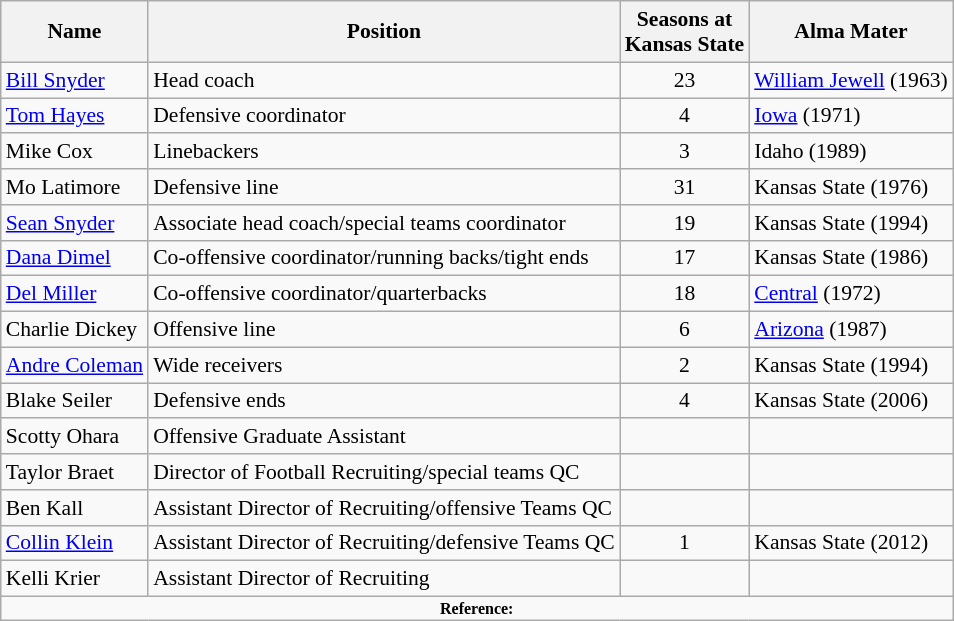<table class="wikitable" border="1" style="font-size:90%;">
<tr>
<th>Name</th>
<th>Position</th>
<th>Seasons at<br>Kansas State</th>
<th>Alma Mater</th>
</tr>
<tr>
<td><a href='#'>Bill Snyder</a></td>
<td>Head coach</td>
<td align=center>23</td>
<td><a href='#'>William Jewell</a> (1963)</td>
</tr>
<tr>
<td><a href='#'>Tom Hayes</a></td>
<td>Defensive coordinator</td>
<td align="center">4</td>
<td><a href='#'>Iowa</a> (1971)</td>
</tr>
<tr>
<td>Mike Cox</td>
<td>Linebackers</td>
<td align="center">3</td>
<td>Idaho (1989)</td>
</tr>
<tr>
<td>Mo Latimore</td>
<td>Defensive line</td>
<td align="center">31</td>
<td>Kansas State (1976)</td>
</tr>
<tr>
<td><a href='#'>Sean Snyder</a></td>
<td>Associate head coach/special teams coordinator</td>
<td align=center>19</td>
<td>Kansas State (1994)</td>
</tr>
<tr>
<td><a href='#'>Dana Dimel</a></td>
<td>Co-offensive coordinator/running backs/tight ends</td>
<td align="center">17</td>
<td>Kansas State (1986)</td>
</tr>
<tr>
<td><a href='#'>Del Miller</a></td>
<td>Co-offensive coordinator/quarterbacks</td>
<td align="center">18</td>
<td><a href='#'>Central</a> (1972)</td>
</tr>
<tr>
<td>Charlie Dickey</td>
<td>Offensive line</td>
<td align="center">6</td>
<td><a href='#'>Arizona</a> (1987)</td>
</tr>
<tr>
<td><a href='#'>Andre Coleman</a></td>
<td>Wide receivers</td>
<td align="center">2</td>
<td>Kansas State (1994)</td>
</tr>
<tr>
<td>Blake Seiler</td>
<td>Defensive ends</td>
<td align="center">4</td>
<td>Kansas State (2006)</td>
</tr>
<tr>
<td>Scotty Ohara</td>
<td>Offensive Graduate Assistant</td>
<td align="center"></td>
<td></td>
</tr>
<tr>
<td>Taylor Braet</td>
<td>Director of Football Recruiting/special teams QC</td>
<td align="center"></td>
<td></td>
</tr>
<tr>
<td>Ben Kall</td>
<td>Assistant Director of Recruiting/offensive Teams QC</td>
<td align="center"></td>
<td></td>
</tr>
<tr>
<td><a href='#'>Collin Klein</a></td>
<td>Assistant Director of Recruiting/defensive Teams QC</td>
<td align="center">1</td>
<td>Kansas State (2012)</td>
</tr>
<tr>
<td>Kelli Krier</td>
<td>Assistant Director of Recruiting</td>
<td align="center"></td>
<td></td>
</tr>
<tr>
<td colspan="4" style="font-size: 8pt" align="center"><strong>Reference:</strong></td>
</tr>
</table>
